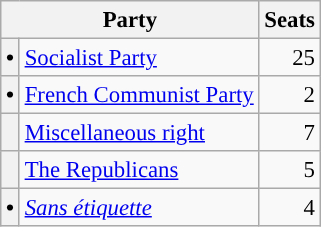<table class="wikitable" style="font-size: 95%;">
<tr>
<th colspan="2">Party</th>
<th>Seats</th>
</tr>
<tr>
<th style="background-color: "><span>•</span></th>
<td><a href='#'>Socialist Party</a></td>
<td align="right">25</td>
</tr>
<tr>
<th style="background-color: "><span>•</span></th>
<td><a href='#'>French Communist Party</a></td>
<td align="right">2</td>
</tr>
<tr>
<th style="background-color: "></th>
<td><a href='#'>Miscellaneous right</a></td>
<td align="right">7</td>
</tr>
<tr>
<th style="background-color: "></th>
<td><a href='#'>The Republicans</a></td>
<td align="right">5</td>
</tr>
<tr>
<th style="background-color: "><span>•</span></th>
<td><em><a href='#'>Sans étiquette</a></em></td>
<td align="right">4</td>
</tr>
</table>
